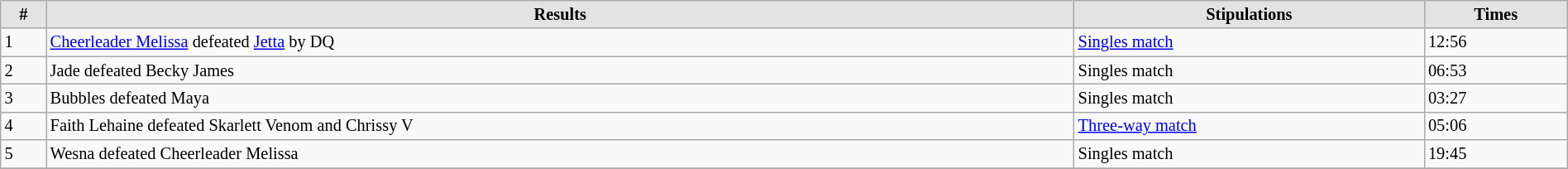<table style="font-size: 85%; text-align: left;" class="wikitable sortable" width="100%">
<tr>
<th style="border-style: none none solid solid; background: #e3e3e3"><strong>#</strong></th>
<th style="border-style: none none solid solid; background: #e3e3e3"><strong>Results</strong></th>
<th style="border-style: none none solid solid; background: #e3e3e3"><strong>Stipulations</strong></th>
<th style="border-style: none none solid solid; background: #e3e3e3"><strong>Times</strong></th>
</tr>
<tr>
<td>1</td>
<td><a href='#'>Cheerleader Melissa</a> defeated <a href='#'>Jetta</a> by DQ</td>
<td><a href='#'>Singles match</a></td>
<td>12:56</td>
</tr>
<tr>
<td>2</td>
<td>Jade defeated Becky James</td>
<td>Singles match</td>
<td>06:53</td>
</tr>
<tr>
<td>3</td>
<td>Bubbles defeated Maya</td>
<td>Singles match</td>
<td>03:27</td>
</tr>
<tr>
<td>4</td>
<td>Faith Lehaine defeated Skarlett Venom and Chrissy V</td>
<td><a href='#'>Three-way match</a></td>
<td>05:06</td>
</tr>
<tr>
<td>5</td>
<td>Wesna defeated Cheerleader Melissa</td>
<td>Singles match</td>
<td>19:45</td>
</tr>
<tr>
</tr>
</table>
